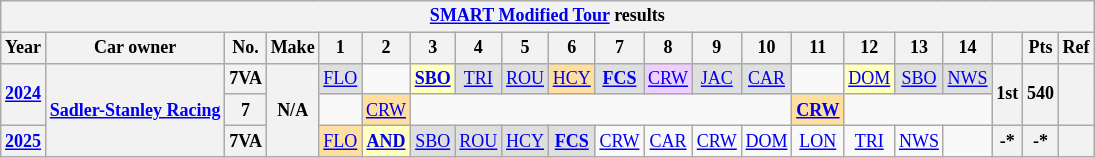<table class="wikitable" style="text-align:center; font-size:75%">
<tr>
<th colspan=38><a href='#'>SMART Modified Tour</a> results</th>
</tr>
<tr>
<th>Year</th>
<th>Car owner</th>
<th>No.</th>
<th>Make</th>
<th>1</th>
<th>2</th>
<th>3</th>
<th>4</th>
<th>5</th>
<th>6</th>
<th>7</th>
<th>8</th>
<th>9</th>
<th>10</th>
<th>11</th>
<th>12</th>
<th>13</th>
<th>14</th>
<th></th>
<th>Pts</th>
<th>Ref</th>
</tr>
<tr>
<th rowspan=2><a href='#'>2024</a></th>
<th rowspan=3><a href='#'>Sadler-Stanley Racing</a></th>
<th>7VA</th>
<th rowspan=3>N/A</th>
<td style="background:#DFDFDF;"><a href='#'>FLO</a><br></td>
<td></td>
<td style="background:#FFFFBF;"><strong><a href='#'>SBO</a></strong><br></td>
<td style="background:#DFDFDF;"><a href='#'>TRI</a><br></td>
<td style="background:#DFDFDF;"><a href='#'>ROU</a><br></td>
<td style="background:#FFDF9F;"><a href='#'>HCY</a><br></td>
<td style="background:#DFDFDF;"><strong><a href='#'>FCS</a></strong><br></td>
<td style="background:#EFCFFF;"><a href='#'>CRW</a><br></td>
<td style="background:#DFDFDF;"><a href='#'>JAC</a><br></td>
<td style="background:#DFDFDF;"><a href='#'>CAR</a><br></td>
<td></td>
<td style="background:#FFFFBF;"><a href='#'>DOM</a><br></td>
<td style="background:#DFDFDF;"><a href='#'>SBO</a><br></td>
<td style="background:#DFDFDF;"><a href='#'>NWS</a><br></td>
<th rowspan=2>1st</th>
<th rowspan=2>540</th>
<th rowspan=2></th>
</tr>
<tr>
<th>7</th>
<td></td>
<td style="background:#FFDF9F;"><a href='#'>CRW</a><br></td>
<td colspan=8></td>
<td style="background:#FFDF9F;"><strong><a href='#'>CRW</a></strong><br></td>
<td colspan=3></td>
</tr>
<tr>
<th><a href='#'>2025</a></th>
<th>7VA</th>
<td style="background:#FFDF9F;"><a href='#'>FLO</a><br></td>
<td style="background:#FFFFBF;"><strong><a href='#'>AND</a></strong><br></td>
<td style="background:#DFDFDF;"><a href='#'>SBO</a><br></td>
<td style="background:#DFDFDF;"><a href='#'>ROU</a><br></td>
<td style="background:#DFDFDF;"><a href='#'>HCY</a><br></td>
<td style="background:#DFDFDF;"><strong><a href='#'>FCS</a></strong><br></td>
<td><a href='#'>CRW</a></td>
<td><a href='#'>CAR</a></td>
<td><a href='#'>CRW</a></td>
<td><a href='#'>DOM</a></td>
<td><a href='#'>LON</a></td>
<td><a href='#'>TRI</a></td>
<td><a href='#'>NWS</a></td>
<td></td>
<th>-*</th>
<th>-*</th>
<th></th>
</tr>
</table>
